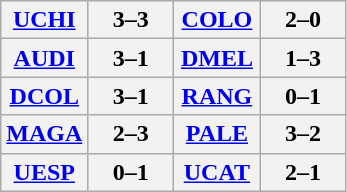<table class="wikitable" style="text-align:center">
<tr>
<th !width="50"><a href='#'>UCHI</a></th>
<th width="50">3–3</th>
<th width="50"><a href='#'>COLO</a></th>
<th width="50">2–0</th>
</tr>
<tr>
<th !width="50"><a href='#'>AUDI</a></th>
<th width="50">3–1</th>
<th width="50"><a href='#'>DMEL</a></th>
<th width="50">1–3</th>
</tr>
<tr>
<th !width="50"><a href='#'>DCOL</a></th>
<th width="50">3–1</th>
<th width="50"><a href='#'>RANG</a></th>
<th width="50">0–1</th>
</tr>
<tr>
<th !width="50"><a href='#'>MAGA</a></th>
<th width="50">2–3</th>
<th width="50"><a href='#'>PALE</a></th>
<th width="50">3–2</th>
</tr>
<tr>
<th !width="50"><a href='#'>UESP</a></th>
<th width="50">0–1</th>
<th width="50"><a href='#'>UCAT</a></th>
<th width="50">2–1</th>
</tr>
</table>
